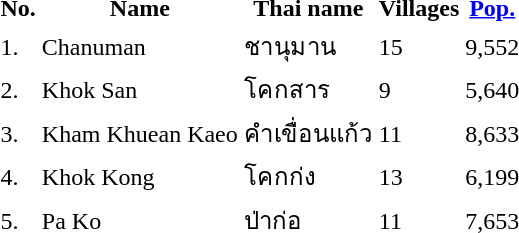<table>
<tr>
<th>No.</th>
<th>Name</th>
<th>Thai name</th>
<th>Villages</th>
<th><a href='#'>Pop.</a></th>
</tr>
<tr>
<td>1.</td>
<td>Chanuman</td>
<td>ชานุมาน</td>
<td>15</td>
<td>9,552</td>
<td></td>
</tr>
<tr>
<td>2.</td>
<td>Khok San</td>
<td>โคกสาร</td>
<td>9</td>
<td>5,640</td>
<td></td>
</tr>
<tr>
<td>3.</td>
<td>Kham Khuean Kaeo</td>
<td>คำเขื่อนแก้ว</td>
<td>11</td>
<td>8,633</td>
<td></td>
</tr>
<tr>
<td>4.</td>
<td>Khok Kong</td>
<td>โคกก่ง</td>
<td>13</td>
<td>6,199</td>
<td></td>
</tr>
<tr>
<td>5.</td>
<td>Pa Ko</td>
<td>ป่าก่อ</td>
<td>11</td>
<td>7,653</td>
<td></td>
</tr>
</table>
